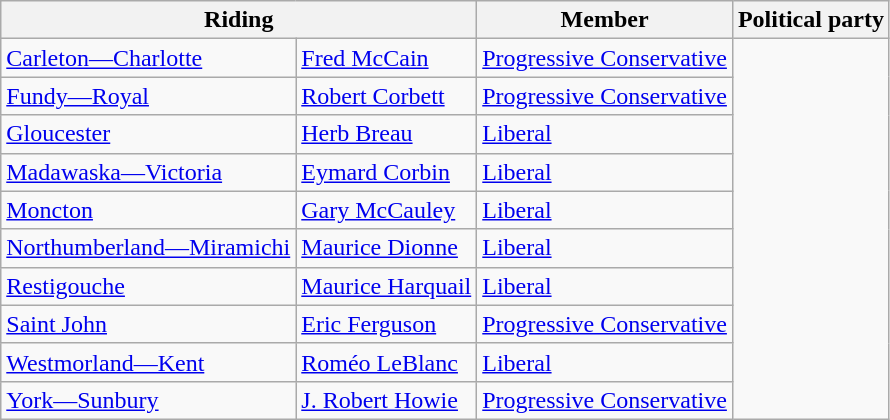<table class="wikitable">
<tr>
<th colspan="2">Riding</th>
<th>Member</th>
<th>Political party</th>
</tr>
<tr>
<td><a href='#'>Carleton—Charlotte</a></td>
<td><a href='#'>Fred McCain</a></td>
<td><a href='#'>Progressive Conservative</a></td>
</tr>
<tr>
<td><a href='#'>Fundy—Royal</a></td>
<td><a href='#'>Robert Corbett</a></td>
<td><a href='#'>Progressive Conservative</a></td>
</tr>
<tr>
<td><a href='#'>Gloucester</a></td>
<td><a href='#'>Herb Breau</a></td>
<td><a href='#'>Liberal</a></td>
</tr>
<tr>
<td><a href='#'>Madawaska—Victoria</a></td>
<td><a href='#'>Eymard Corbin</a></td>
<td><a href='#'>Liberal</a></td>
</tr>
<tr>
<td><a href='#'>Moncton</a></td>
<td><a href='#'>Gary McCauley</a></td>
<td><a href='#'>Liberal</a></td>
</tr>
<tr>
<td><a href='#'>Northumberland—Miramichi</a></td>
<td><a href='#'>Maurice Dionne</a></td>
<td><a href='#'>Liberal</a></td>
</tr>
<tr>
<td><a href='#'>Restigouche</a></td>
<td><a href='#'>Maurice Harquail</a></td>
<td><a href='#'>Liberal</a></td>
</tr>
<tr>
<td><a href='#'>Saint John</a></td>
<td><a href='#'>Eric Ferguson</a></td>
<td><a href='#'>Progressive Conservative</a></td>
</tr>
<tr>
<td><a href='#'>Westmorland—Kent</a></td>
<td><a href='#'>Roméo LeBlanc</a></td>
<td><a href='#'>Liberal</a></td>
</tr>
<tr>
<td><a href='#'>York—Sunbury</a></td>
<td><a href='#'>J. Robert Howie</a></td>
<td><a href='#'>Progressive Conservative</a></td>
</tr>
</table>
